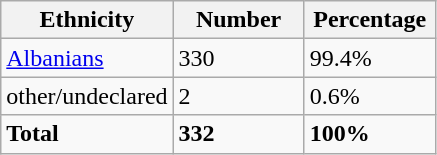<table class="wikitable">
<tr>
<th width="100px">Ethnicity</th>
<th width="80px">Number</th>
<th width="80px">Percentage</th>
</tr>
<tr>
<td><a href='#'>Albanians</a></td>
<td>330</td>
<td>99.4%</td>
</tr>
<tr>
<td>other/undeclared</td>
<td>2</td>
<td>0.6%</td>
</tr>
<tr>
<td><strong>Total</strong></td>
<td><strong>332</strong></td>
<td><strong>100%</strong></td>
</tr>
</table>
